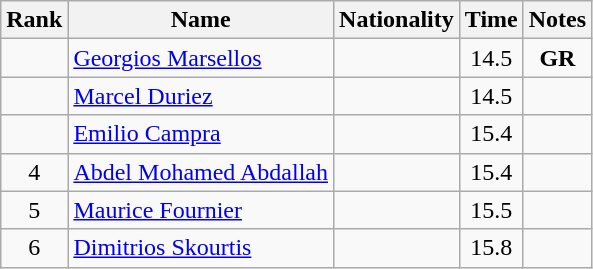<table class="wikitable sortable" style="text-align:center">
<tr>
<th>Rank</th>
<th>Name</th>
<th>Nationality</th>
<th>Time</th>
<th>Notes</th>
</tr>
<tr>
<td></td>
<td align=left><a href='#'>Georgios Marsellos</a></td>
<td align=left></td>
<td>14.5</td>
<td><strong>GR</strong></td>
</tr>
<tr>
<td></td>
<td align=left><a href='#'>Marcel Duriez</a></td>
<td align=left></td>
<td>14.5</td>
<td></td>
</tr>
<tr>
<td></td>
<td align=left><a href='#'>Emilio Campra</a></td>
<td align=left></td>
<td>15.4</td>
<td></td>
</tr>
<tr>
<td>4</td>
<td align=left><a href='#'>Abdel Mohamed Abdallah</a></td>
<td align=left></td>
<td>15.4</td>
<td></td>
</tr>
<tr>
<td>5</td>
<td align=left><a href='#'>Maurice Fournier</a></td>
<td align=left></td>
<td>15.5</td>
<td></td>
</tr>
<tr>
<td>6</td>
<td align=left><a href='#'>Dimitrios Skourtis</a></td>
<td align=left></td>
<td>15.8</td>
<td></td>
</tr>
</table>
